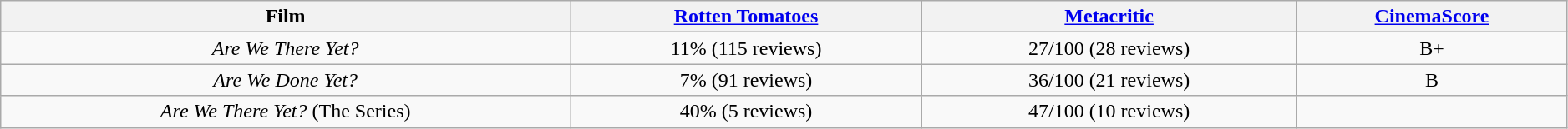<table class="wikitable sortable" style="width:99%; text-align:center;">
<tr>
<th>Film</th>
<th><a href='#'>Rotten Tomatoes</a></th>
<th><a href='#'>Metacritic</a></th>
<th><a href='#'>CinemaScore</a></th>
</tr>
<tr>
<td><em>Are We There Yet?</em></td>
<td>11% (115 reviews)</td>
<td>27/100 (28 reviews)</td>
<td>B+</td>
</tr>
<tr>
<td><em>Are We Done Yet?</em></td>
<td>7% (91 reviews)</td>
<td>36/100 (21 reviews)</td>
<td>B</td>
</tr>
<tr>
<td><em>Are We There Yet?</em> (The Series)</td>
<td>40% (5 reviews)</td>
<td>47/100 (10 reviews)</td>
<td></td>
</tr>
</table>
